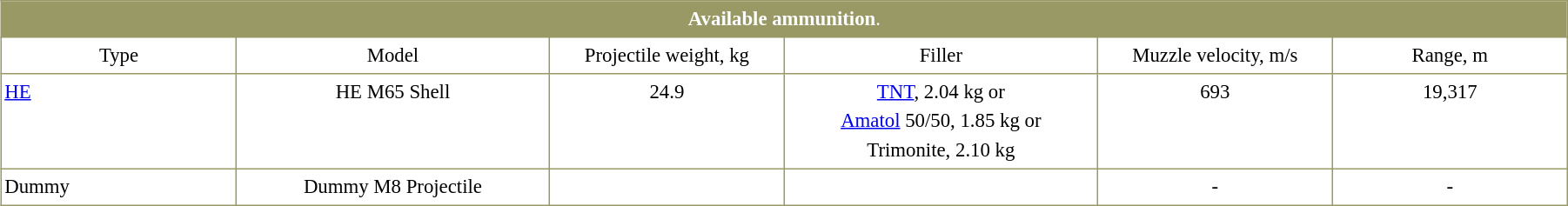<table border=0 cellspacing=0 cellpadding=2 style="margin:0 0 .5em 1em; width:95%; background:#fff; border-collapse:collapse; border:1px solid #996; line-height:1.5; font-size:95%">
<tr style="vertical-align:top; text-align:center; border:1px solid #996; background-color:#996; color:#fff">
<td colspan="6"><strong>Available ammunition</strong>.</td>
</tr>
<tr style="vertical-align:top; text-align:center; border:1px solid #996;">
<td width="15%"  style="border:1px solid #996">Type</td>
<td width="20%"  style="border:1px solid #996">Model</td>
<td width="15%"  style="border:1px solid #996">Projectile weight, kg</td>
<td width="20%"  style="border:1px solid #996">Filler</td>
<td width="15%"  style="border:1px solid #996">Muzzle velocity, m/s</td>
<td width="15%"  style="border:1px solid #996">Range, m</td>
</tr>
<tr style="vertical-align:top; text-align:center;">
<td style="border:1px solid #996; text-align:left"><a href='#'>HE</a></td>
<td style="border:1px solid #996">HE M65 Shell</td>
<td style="border:1px solid #996">24.9</td>
<td style="border:1px solid #996"><a href='#'>TNT</a>, 2.04 kg or <br> <a href='#'>Amatol</a> 50/50, 1.85 kg or <br> Trimonite, 2.10 kg</td>
<td style="border:1px solid #996">693</td>
<td style="border:1px solid #996">19,317</td>
</tr>
<tr style="vertical-align:top; text-align:center;">
<td style="border:1px solid #996; text-align:left">Dummy</td>
<td style="border:1px solid #996">Dummy M8 Projectile</td>
<td style="border:1px solid #996"></td>
<td style="border:1px solid #996"></td>
<td style="border:1px solid #996">-</td>
<td style="border:1px solid #996">-</td>
</tr>
</table>
